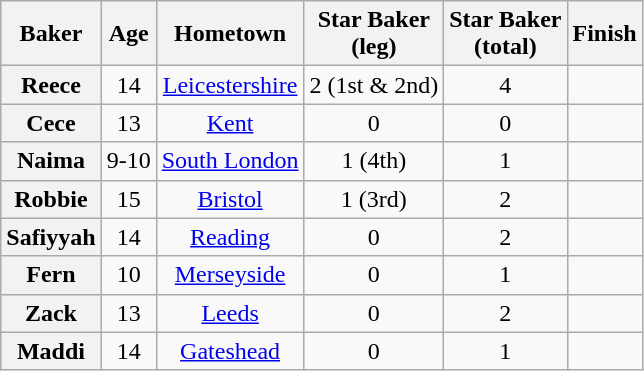<table class="wikitable sortable" style="text-align:center">
<tr>
<th scope="col">Baker</th>
<th scope="col">Age</th>
<th scope="col">Hometown</th>
<th scope="col">Star Baker<br>(leg)</th>
<th scope="col">Star Baker<br>(total)</th>
<th scope="col">Finish</th>
</tr>
<tr>
<th scope="row">Reece</th>
<td>14</td>
<td><a href='#'>Leicestershire</a></td>
<td>2 (1st & 2nd)</td>
<td>4</td>
<td></td>
</tr>
<tr>
<th scope="row">Cece</th>
<td>13</td>
<td><a href='#'>Kent</a></td>
<td>0</td>
<td>0</td>
<td></td>
</tr>
<tr>
<th scope="row">Naima</th>
<td>9-10</td>
<td><a href='#'>South London</a></td>
<td>1 (4th)</td>
<td>1</td>
<td></td>
</tr>
<tr>
<th scope="row">Robbie</th>
<td>15</td>
<td><a href='#'>Bristol</a></td>
<td>1 (3rd)</td>
<td>2</td>
<td></td>
</tr>
<tr>
<th scope="row">Safiyyah</th>
<td>14</td>
<td><a href='#'>Reading</a></td>
<td>0</td>
<td>2</td>
<td></td>
</tr>
<tr>
<th scope="row">Fern</th>
<td>10</td>
<td><a href='#'>Merseyside</a></td>
<td>0</td>
<td>1</td>
<td></td>
</tr>
<tr>
<th scope="row">Zack</th>
<td>13</td>
<td><a href='#'>Leeds</a></td>
<td>0</td>
<td>2</td>
<td></td>
</tr>
<tr>
<th scope="row">Maddi</th>
<td>14</td>
<td><a href='#'>Gateshead</a></td>
<td>0</td>
<td>1</td>
<td></td>
</tr>
</table>
